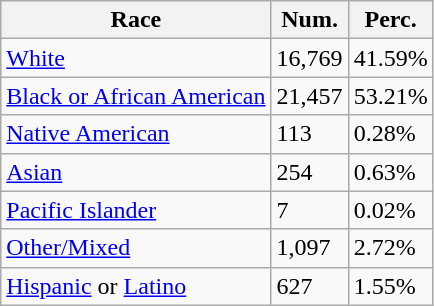<table class="wikitable">
<tr>
<th>Race</th>
<th>Num.</th>
<th>Perc.</th>
</tr>
<tr>
<td><a href='#'>White</a></td>
<td>16,769</td>
<td>41.59%</td>
</tr>
<tr>
<td><a href='#'>Black or African American</a></td>
<td>21,457</td>
<td>53.21%</td>
</tr>
<tr>
<td><a href='#'>Native American</a></td>
<td>113</td>
<td>0.28%</td>
</tr>
<tr>
<td><a href='#'>Asian</a></td>
<td>254</td>
<td>0.63%</td>
</tr>
<tr>
<td><a href='#'>Pacific Islander</a></td>
<td>7</td>
<td>0.02%</td>
</tr>
<tr>
<td><a href='#'>Other/Mixed</a></td>
<td>1,097</td>
<td>2.72%</td>
</tr>
<tr>
<td><a href='#'>Hispanic</a> or <a href='#'>Latino</a></td>
<td>627</td>
<td>1.55%</td>
</tr>
</table>
